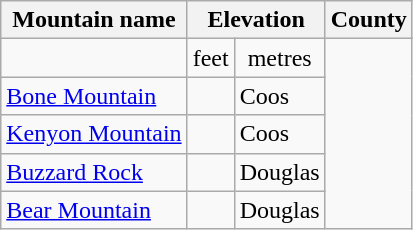<table class="wikitable">
<tr>
<th>Mountain name</th>
<th colspan="2">Elevation</th>
<th>County</th>
</tr>
<tr align="center">
<td></td>
<td>feet</td>
<td>metres</td>
</tr>
<tr>
<td><a href='#'>Bone Mountain</a></td>
<td></td>
<td>Coos</td>
</tr>
<tr>
<td><a href='#'>Kenyon Mountain</a></td>
<td></td>
<td>Coos</td>
</tr>
<tr>
<td><a href='#'>Buzzard Rock</a></td>
<td></td>
<td>Douglas</td>
</tr>
<tr>
<td><a href='#'>Bear Mountain</a></td>
<td></td>
<td>Douglas</td>
</tr>
</table>
